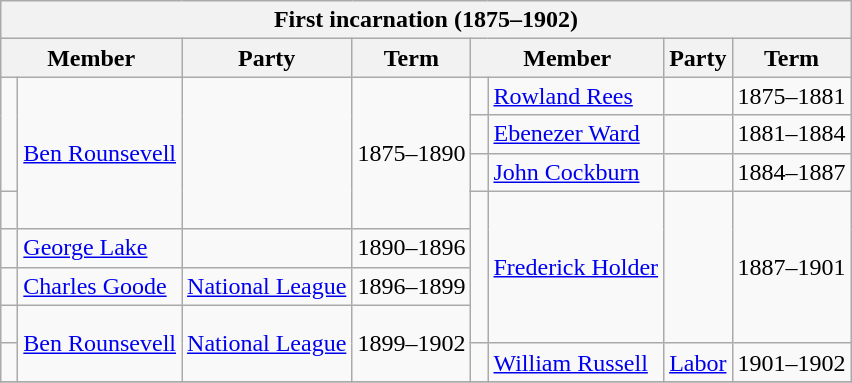<table class="wikitable">
<tr>
<th colspan=8>First incarnation (1875–1902)</th>
</tr>
<tr>
<th colspan=2>Member</th>
<th>Party</th>
<th>Term</th>
<th colspan=2>Member</th>
<th>Party</th>
<th>Term</th>
</tr>
<tr>
<td rowspan=3 > </td>
<td rowspan=4><a href='#'>Ben Rounsevell</a></td>
<td rowspan=4></td>
<td rowspan=4>1875–1890</td>
<td> </td>
<td><a href='#'>Rowland Rees</a></td>
<td></td>
<td>1875–1881</td>
</tr>
<tr>
<td> </td>
<td><a href='#'>Ebenezer Ward</a></td>
<td></td>
<td>1881–1884</td>
</tr>
<tr>
<td> </td>
<td><a href='#'>John Cockburn</a></td>
<td></td>
<td>1884–1887</td>
</tr>
<tr>
<td> </td>
<td rowspan=4 > </td>
<td rowspan=4><a href='#'>Frederick Holder</a></td>
<td rowspan=4></td>
<td rowspan=4>1887–1901</td>
</tr>
<tr>
<td> </td>
<td><a href='#'>George Lake</a></td>
<td></td>
<td>1890–1896</td>
</tr>
<tr>
<td> </td>
<td><a href='#'>Charles Goode</a></td>
<td><a href='#'>National League</a></td>
<td>1896–1899</td>
</tr>
<tr>
<td> </td>
<td rowspan=2><a href='#'>Ben Rounsevell</a></td>
<td rowspan=2><a href='#'>National League</a></td>
<td rowspan=2>1899–1902</td>
</tr>
<tr>
<td> </td>
<td> </td>
<td><a href='#'>William Russell</a></td>
<td><a href='#'>Labor</a></td>
<td>1901–1902</td>
</tr>
<tr>
</tr>
</table>
